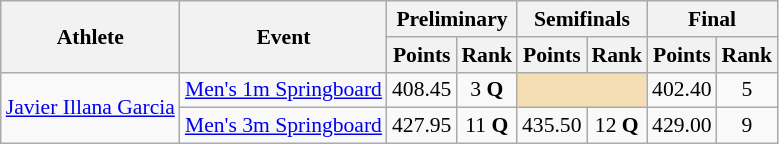<table class=wikitable style="font-size:90%">
<tr>
<th rowspan="2">Athlete</th>
<th rowspan="2">Event</th>
<th colspan="2">Preliminary</th>
<th colspan="2">Semifinals</th>
<th colspan="2">Final</th>
</tr>
<tr>
<th>Points</th>
<th>Rank</th>
<th>Points</th>
<th>Rank</th>
<th>Points</th>
<th>Rank</th>
</tr>
<tr>
<td rowspan="2"><a href='#'>Javier Illana Garcia</a></td>
<td><a href='#'>Men's 1m Springboard</a></td>
<td align=center>408.45</td>
<td align=center>3 <strong>Q</strong></td>
<td colspan= 2 bgcolor="wheat"></td>
<td align=center>402.40</td>
<td align=center>5</td>
</tr>
<tr>
<td><a href='#'>Men's 3m Springboard</a></td>
<td align=center>427.95</td>
<td align=center>11 <strong>Q</strong></td>
<td align=center>435.50</td>
<td align=center>12 <strong>Q</strong></td>
<td align=center>429.00</td>
<td align=center>9</td>
</tr>
</table>
